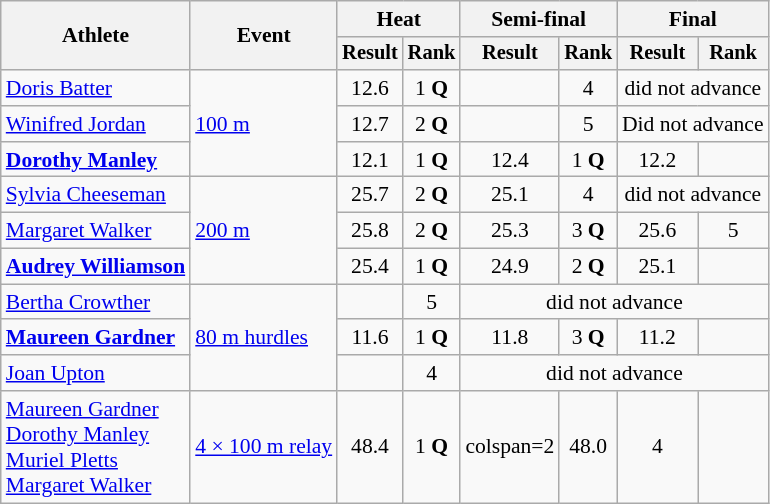<table class=wikitable style=font-size:90%;text-align:center>
<tr>
<th rowspan=2>Athlete</th>
<th rowspan=2>Event</th>
<th colspan=2>Heat</th>
<th colspan=2>Semi-final</th>
<th colspan=2>Final</th>
</tr>
<tr style=font-size:95%>
<th>Result</th>
<th>Rank</th>
<th>Result</th>
<th>Rank</th>
<th>Result</th>
<th>Rank</th>
</tr>
<tr>
<td align=left><a href='#'>Doris Batter</a></td>
<td align=left rowspan=3><a href='#'>100 m</a></td>
<td>12.6</td>
<td>1 <strong>Q</strong></td>
<td></td>
<td>4</td>
<td colspan=2>did not advance</td>
</tr>
<tr>
<td align=left><a href='#'>Winifred Jordan</a></td>
<td>12.7</td>
<td>2 <strong>Q</strong></td>
<td></td>
<td>5</td>
<td colspan=2>Did not advance</td>
</tr>
<tr>
<td align=left><strong><a href='#'>Dorothy Manley</a></strong></td>
<td>12.1</td>
<td>1 <strong>Q</strong></td>
<td>12.4</td>
<td>1 <strong>Q</strong></td>
<td>12.2</td>
<td></td>
</tr>
<tr>
<td align=left><a href='#'>Sylvia Cheeseman</a></td>
<td align=left rowspan=3><a href='#'>200 m</a></td>
<td>25.7</td>
<td>2 <strong>Q</strong></td>
<td>25.1</td>
<td>4</td>
<td colspan=2>did not advance</td>
</tr>
<tr>
<td align=left><a href='#'>Margaret Walker</a></td>
<td>25.8</td>
<td>2 <strong>Q</strong></td>
<td>25.3</td>
<td>3 <strong>Q</strong></td>
<td>25.6</td>
<td>5</td>
</tr>
<tr>
<td align=left><strong><a href='#'>Audrey Williamson</a></strong></td>
<td>25.4</td>
<td>1 <strong>Q</strong></td>
<td>24.9</td>
<td>2 <strong>Q</strong></td>
<td>25.1</td>
<td></td>
</tr>
<tr>
<td align=left><a href='#'>Bertha Crowther</a></td>
<td align=left rowspan=3><a href='#'>80 m hurdles</a></td>
<td></td>
<td>5</td>
<td colspan=4>did not advance</td>
</tr>
<tr>
<td align=left><strong><a href='#'>Maureen Gardner</a></strong></td>
<td>11.6</td>
<td>1 <strong>Q</strong></td>
<td>11.8</td>
<td>3 <strong>Q</strong></td>
<td>11.2</td>
<td></td>
</tr>
<tr>
<td align=left><a href='#'>Joan Upton</a></td>
<td></td>
<td>4</td>
<td colspan=4>did not advance</td>
</tr>
<tr>
<td align=left><a href='#'>Maureen Gardner</a><br><a href='#'>Dorothy Manley</a><br><a href='#'>Muriel Pletts</a><br><a href='#'>Margaret Walker</a></td>
<td align=left><a href='#'>4 × 100 m relay</a></td>
<td>48.4</td>
<td>1 <strong>Q</strong></td>
<td>colspan=2 </td>
<td>48.0</td>
<td>4</td>
</tr>
</table>
